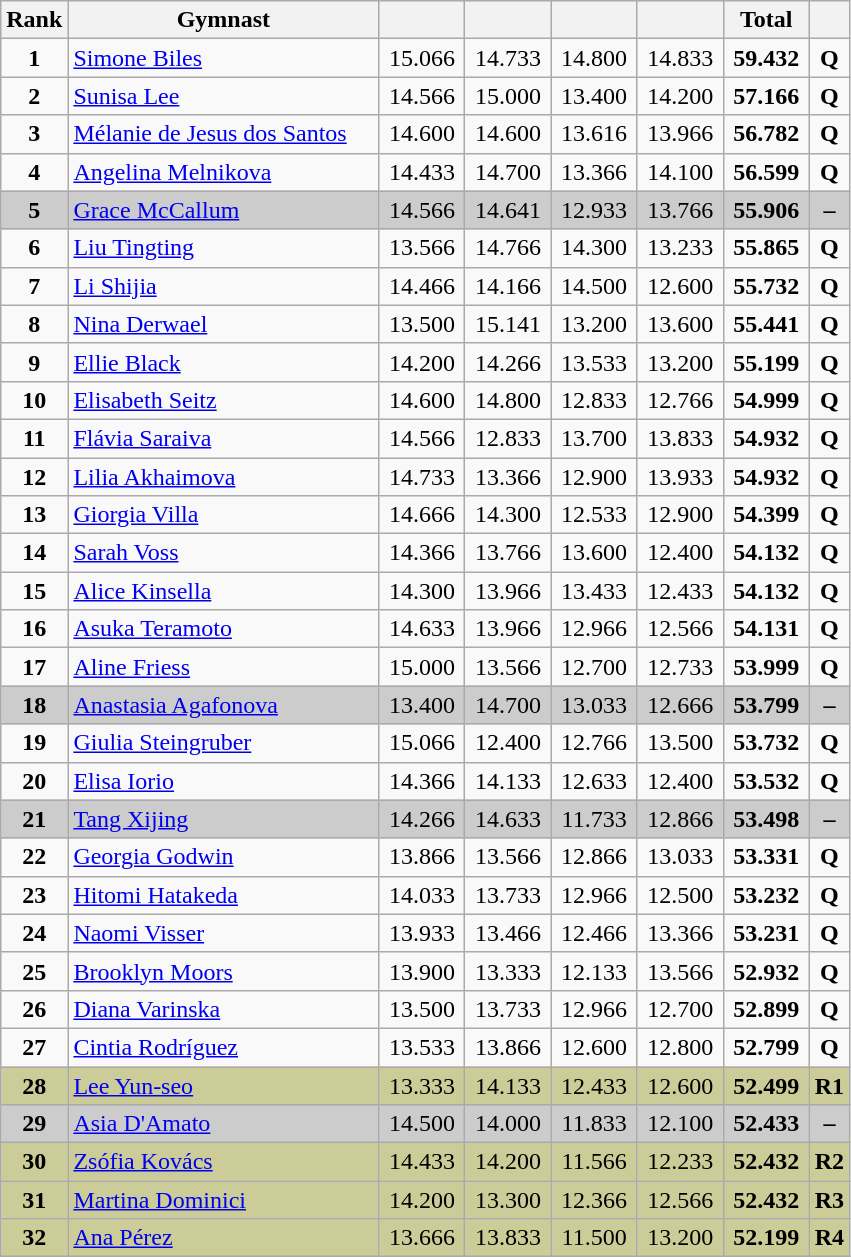<table class="wikitable sortable" style="text-align:center; font-size:100%">
<tr>
<th scope="col" style="width:15px;">Rank</th>
<th scope="col" style="width:200px;">Gymnast</th>
<th scope="col" style="width:50px;"></th>
<th scope="col" style="width:50px;"></th>
<th scope="col" style="width:50px;"></th>
<th scope="col" style="width:50px;"></th>
<th scope="col" style="width:50px;">Total</th>
<th scope="col" style="width:15px;"></th>
</tr>
<tr>
<td scope="row" style="text-align:center;"><strong>1</strong></td>
<td style="text-align:left;"> <a href='#'>Simone Biles</a></td>
<td>15.066</td>
<td>14.733</td>
<td>14.800</td>
<td>14.833</td>
<td><strong>59.432</strong></td>
<td><strong>Q</strong></td>
</tr>
<tr>
<td scope="row" style="text-align:center;"><strong>2</strong></td>
<td style="text-align:left;"> <a href='#'>Sunisa Lee</a></td>
<td>14.566</td>
<td>15.000</td>
<td>13.400</td>
<td>14.200</td>
<td><strong>57.166</strong></td>
<td><strong>Q</strong></td>
</tr>
<tr>
<td scope="row" style="text-align:center;"><strong>3</strong></td>
<td style="text-align:left;"> <a href='#'>Mélanie de Jesus dos Santos</a></td>
<td>14.600</td>
<td>14.600</td>
<td>13.616</td>
<td>13.966</td>
<td><strong>56.782</strong></td>
<td><strong>Q</strong></td>
</tr>
<tr>
<td scope="row" style="text-align:center;"><strong>4</strong></td>
<td style="text-align:left;"> <a href='#'>Angelina Melnikova</a></td>
<td>14.433</td>
<td>14.700</td>
<td>13.366</td>
<td>14.100</td>
<td><strong>56.599</strong></td>
<td><strong>Q</strong></td>
</tr>
<tr style="background:#cccccc;">
<td scope="row" style="text-align:center;"><strong>5</strong></td>
<td style="text-align:left;"> <a href='#'>Grace McCallum</a></td>
<td>14.566</td>
<td>14.641</td>
<td>12.933</td>
<td>13.766</td>
<td><strong>55.906</strong></td>
<td><strong>–</strong></td>
</tr>
<tr>
<td scope="row" style="text-align:center;"><strong>6</strong></td>
<td style="text-align:left;"> <a href='#'>Liu Tingting</a></td>
<td>13.566</td>
<td>14.766</td>
<td>14.300</td>
<td>13.233</td>
<td><strong>55.865</strong></td>
<td><strong>Q</strong></td>
</tr>
<tr>
<td scope="row" style="text-align:center;"><strong>7</strong></td>
<td style="text-align:left;"> <a href='#'>Li Shijia</a></td>
<td>14.466</td>
<td>14.166</td>
<td>14.500</td>
<td>12.600</td>
<td><strong>55.732</strong></td>
<td><strong>Q</strong></td>
</tr>
<tr>
<td scope="row" style="text-align:center;"><strong>8</strong></td>
<td style="text-align:left;"> <a href='#'>Nina Derwael</a></td>
<td>13.500</td>
<td>15.141</td>
<td>13.200</td>
<td>13.600</td>
<td><strong>55.441</strong></td>
<td><strong>Q</strong></td>
</tr>
<tr>
<td scope="row" style="text-align:center;"><strong>9</strong></td>
<td style="text-align:left;"> <a href='#'>Ellie Black</a></td>
<td>14.200</td>
<td>14.266</td>
<td>13.533</td>
<td>13.200</td>
<td><strong>55.199</strong></td>
<td><strong>Q</strong></td>
</tr>
<tr>
<td scope="row" style="text-align:center;"><strong>10</strong></td>
<td style="text-align:left;"> <a href='#'>Elisabeth Seitz</a></td>
<td>14.600</td>
<td>14.800</td>
<td>12.833</td>
<td>12.766</td>
<td><strong>54.999</strong></td>
<td><strong>Q</strong></td>
</tr>
<tr>
<td scope="row" style="text-align:center;"><strong>11</strong></td>
<td style="text-align:left;"> <a href='#'>Flávia Saraiva</a></td>
<td>14.566</td>
<td>12.833</td>
<td>13.700</td>
<td>13.833</td>
<td><strong>54.932</strong></td>
<td><strong>Q</strong></td>
</tr>
<tr>
<td scope="row" style="text-align:center;"><strong>12</strong></td>
<td style="text-align:left;"> <a href='#'>Lilia Akhaimova</a></td>
<td>14.733</td>
<td>13.366</td>
<td>12.900</td>
<td>13.933</td>
<td><strong>54.932</strong></td>
<td><strong>Q</strong></td>
</tr>
<tr>
<td scope="row" style="text-align:center;"><strong>13</strong></td>
<td style="text-align:left;"> <a href='#'>Giorgia Villa</a></td>
<td>14.666</td>
<td>14.300</td>
<td>12.533</td>
<td>12.900</td>
<td><strong>54.399</strong></td>
<td><strong>Q</strong></td>
</tr>
<tr>
<td scope="row" style="text-align:center;"><strong>14</strong></td>
<td style="text-align:left;"> <a href='#'>Sarah Voss</a></td>
<td>14.366</td>
<td>13.766</td>
<td>13.600</td>
<td>12.400</td>
<td><strong>54.132</strong></td>
<td><strong>Q</strong></td>
</tr>
<tr>
<td scope="row" style="text-align:center;"><strong>15</strong></td>
<td style="text-align:left;"> <a href='#'>Alice Kinsella</a></td>
<td>14.300</td>
<td>13.966</td>
<td>13.433</td>
<td>12.433</td>
<td><strong>54.132</strong></td>
<td><strong>Q</strong></td>
</tr>
<tr>
<td scope="row" style="text-align:center;"><strong>16</strong></td>
<td style="text-align:left;"> <a href='#'>Asuka Teramoto</a></td>
<td>14.633</td>
<td>13.966</td>
<td>12.966</td>
<td>12.566</td>
<td><strong>54.131</strong></td>
<td><strong>Q</strong></td>
</tr>
<tr>
<td scope="row" style="text-align:center;"><strong>17</strong></td>
<td style="text-align:left;"> <a href='#'>Aline Friess</a></td>
<td>15.000</td>
<td>13.566</td>
<td>12.700</td>
<td>12.733</td>
<td><strong>53.999</strong></td>
<td><strong>Q</strong></td>
</tr>
<tr style="background:#cccccc;">
<td scope="row" style="text-align:center;"><strong>18</strong></td>
<td style="text-align:left;"> <a href='#'>Anastasia Agafonova</a></td>
<td>13.400</td>
<td>14.700</td>
<td>13.033</td>
<td>12.666</td>
<td><strong>53.799</strong></td>
<td><strong>–</strong></td>
</tr>
<tr>
<td scope="row" style="text-align:center;"><strong>19</strong></td>
<td style="text-align:left;"> <a href='#'>Giulia Steingruber</a></td>
<td>15.066</td>
<td>12.400</td>
<td>12.766</td>
<td>13.500</td>
<td><strong>53.732</strong></td>
<td><strong>Q</strong></td>
</tr>
<tr>
<td scope="row" style="text-align:center;"><strong>20</strong></td>
<td style="text-align:left;"> <a href='#'>Elisa Iorio</a></td>
<td>14.366</td>
<td>14.133</td>
<td>12.633</td>
<td>12.400</td>
<td><strong>53.532</strong></td>
<td><strong>Q</strong></td>
</tr>
<tr style="background:#cccccc;">
<td scope="row" style="text-align:center;"><strong>21</strong></td>
<td style="text-align:left;"> <a href='#'>Tang Xijing</a></td>
<td>14.266</td>
<td>14.633</td>
<td>11.733</td>
<td>12.866</td>
<td><strong>53.498</strong></td>
<td><strong>–</strong></td>
</tr>
<tr>
<td scope="row" style="text-align:center;"><strong>22</strong></td>
<td style="text-align:left;"> <a href='#'>Georgia Godwin</a></td>
<td>13.866</td>
<td>13.566</td>
<td>12.866</td>
<td>13.033</td>
<td><strong>53.331</strong></td>
<td><strong>Q</strong></td>
</tr>
<tr>
<td scope="row" style="text-align:center;"><strong>23</strong></td>
<td style="text-align:left;"> <a href='#'>Hitomi Hatakeda</a></td>
<td>14.033</td>
<td>13.733</td>
<td>12.966</td>
<td>12.500</td>
<td><strong>53.232</strong></td>
<td><strong>Q</strong></td>
</tr>
<tr>
<td scope="row" style="text-align:center;"><strong>24</strong></td>
<td style="text-align:left;"> <a href='#'>Naomi Visser</a></td>
<td>13.933</td>
<td>13.466</td>
<td>12.466</td>
<td>13.366</td>
<td><strong>53.231</strong></td>
<td><strong>Q</strong></td>
</tr>
<tr>
<td scope="row" style="text-align:center;"><strong>25</strong></td>
<td style="text-align:left;"> <a href='#'>Brooklyn Moors</a></td>
<td>13.900</td>
<td>13.333</td>
<td>12.133</td>
<td>13.566</td>
<td><strong>52.932</strong></td>
<td><strong>Q</strong></td>
</tr>
<tr>
<td scope="row" style="text-align:center;"><strong>26</strong></td>
<td style="text-align:left;"> <a href='#'>Diana Varinska</a></td>
<td>13.500</td>
<td>13.733</td>
<td>12.966</td>
<td>12.700</td>
<td><strong>52.899</strong></td>
<td><strong>Q</strong></td>
</tr>
<tr>
<td scope="row" style="text-align:center;"><strong>27</strong></td>
<td style="text-align:left;"> <a href='#'>Cintia Rodríguez</a></td>
<td>13.533</td>
<td>13.866</td>
<td>12.600</td>
<td>12.800</td>
<td><strong>52.799</strong></td>
<td><strong>Q</strong></td>
</tr>
<tr style="background:#cccc99;">
<td scope="row" style="text-align:center;"><strong>28</strong></td>
<td style="text-align:left;"> <a href='#'>Lee Yun-seo</a></td>
<td>13.333</td>
<td>14.133</td>
<td>12.433</td>
<td>12.600</td>
<td><strong>52.499</strong></td>
<td><strong>R1</strong></td>
</tr>
<tr style="background:#cccccc;">
<td scope="row" style="text-align:center;"><strong>29</strong></td>
<td style="text-align:left;"> <a href='#'>Asia D'Amato</a></td>
<td>14.500</td>
<td>14.000</td>
<td>11.833</td>
<td>12.100</td>
<td><strong>52.433</strong></td>
<td><strong>–</strong></td>
</tr>
<tr style="background:#cccc99;">
<td scope="row" style="text-align:center;"><strong>30</strong></td>
<td style="text-align:left;"> <a href='#'>Zsófia Kovács</a></td>
<td>14.433</td>
<td>14.200</td>
<td>11.566</td>
<td>12.233</td>
<td><strong>52.432</strong></td>
<td><strong>R2</strong></td>
</tr>
<tr style="background:#cccc99;">
<td scope="row" style="text-align:center;"><strong>31</strong></td>
<td style="text-align:left;"> <a href='#'>Martina Dominici</a></td>
<td>14.200</td>
<td>13.300</td>
<td>12.366</td>
<td>12.566</td>
<td><strong>52.432</strong></td>
<td><strong>R3</strong></td>
</tr>
<tr style="background:#cccc99;">
<td scope="row" style="text-align:center;"><strong>32</strong></td>
<td style="text-align:left;"> <a href='#'>Ana Pérez</a></td>
<td>13.666</td>
<td>13.833</td>
<td>11.500</td>
<td>13.200</td>
<td><strong>52.199</strong></td>
<td><strong>R4</strong></td>
</tr>
</table>
